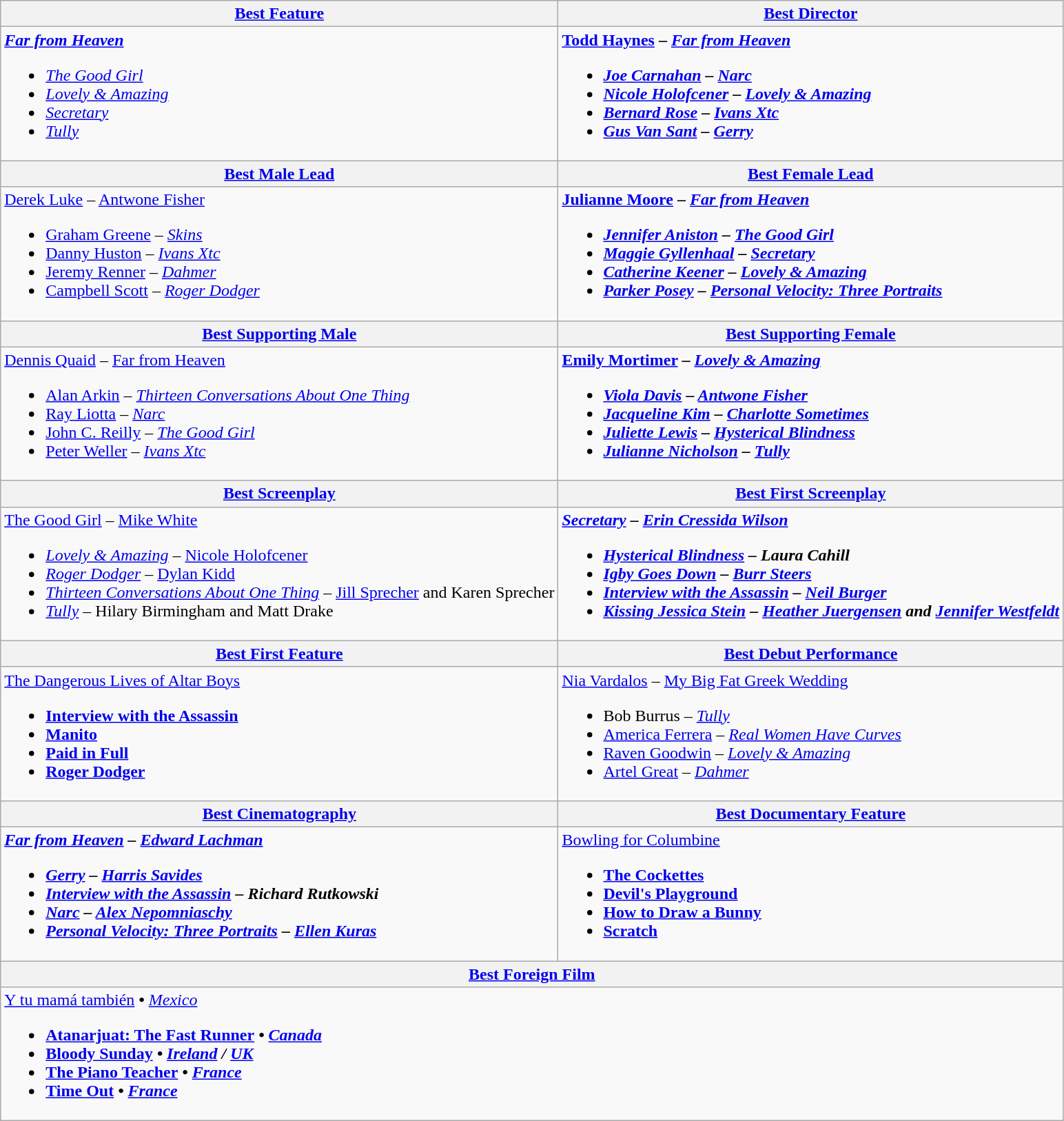<table class="wikitable">
<tr>
<th><a href='#'>Best Feature</a></th>
<th><a href='#'>Best Director</a></th>
</tr>
<tr>
<td><strong><em><a href='#'>Far from Heaven</a></em></strong><br><ul><li><em><a href='#'>The Good Girl</a></em></li><li><em><a href='#'>Lovely & Amazing</a></em></li><li><em><a href='#'>Secretary</a></em></li><li><em><a href='#'>Tully</a></em></li></ul></td>
<td><strong><a href='#'>Todd Haynes</a> – <em><a href='#'>Far from Heaven</a><strong><em><br><ul><li><a href='#'>Joe Carnahan</a> – </em><a href='#'>Narc</a><em></li><li><a href='#'>Nicole Holofcener</a> – </em><a href='#'>Lovely & Amazing</a><em></li><li><a href='#'>Bernard Rose</a> – </em><a href='#'>Ivans Xtc</a><em></li><li><a href='#'>Gus Van Sant</a> – </em><a href='#'>Gerry</a><em></li></ul></td>
</tr>
<tr>
<th><a href='#'>Best Male Lead</a></th>
<th><a href='#'>Best Female Lead</a></th>
</tr>
<tr>
<td></strong><a href='#'>Derek Luke</a> – </em><a href='#'>Antwone Fisher</a></em></strong><br><ul><li><a href='#'>Graham Greene</a> – <em><a href='#'>Skins</a></em></li><li><a href='#'>Danny Huston</a> – <em><a href='#'>Ivans Xtc</a></em></li><li><a href='#'>Jeremy Renner</a> – <em><a href='#'>Dahmer</a></em></li><li><a href='#'>Campbell Scott</a> – <em><a href='#'>Roger Dodger</a></em></li></ul></td>
<td><strong><a href='#'>Julianne Moore</a> – <em><a href='#'>Far from Heaven</a><strong><em><br><ul><li><a href='#'>Jennifer Aniston</a> – </em><a href='#'>The Good Girl</a><em></li><li><a href='#'>Maggie Gyllenhaal</a> – </em><a href='#'>Secretary</a><em></li><li><a href='#'>Catherine Keener</a> – </em><a href='#'>Lovely & Amazing</a><em></li><li><a href='#'>Parker Posey</a> – </em><a href='#'>Personal Velocity: Three Portraits</a><em></li></ul></td>
</tr>
<tr>
<th><a href='#'>Best Supporting Male</a></th>
<th><a href='#'>Best Supporting Female</a></th>
</tr>
<tr>
<td></strong><a href='#'>Dennis Quaid</a> – </em><a href='#'>Far from Heaven</a></em></strong><br><ul><li><a href='#'>Alan Arkin</a> – <em><a href='#'>Thirteen Conversations About One Thing</a></em></li><li><a href='#'>Ray Liotta</a> – <em><a href='#'>Narc</a></em></li><li><a href='#'>John C. Reilly</a> – <em><a href='#'>The Good Girl</a></em></li><li><a href='#'>Peter Weller</a> – <em><a href='#'>Ivans Xtc</a></em></li></ul></td>
<td><strong><a href='#'>Emily Mortimer</a> – <em><a href='#'>Lovely & Amazing</a><strong><em><br><ul><li><a href='#'>Viola Davis</a> – </em><a href='#'>Antwone Fisher</a><em></li><li><a href='#'>Jacqueline Kim</a> – </em><a href='#'>Charlotte Sometimes</a><em></li><li><a href='#'>Juliette Lewis</a> – </em><a href='#'>Hysterical Blindness</a><em></li><li><a href='#'>Julianne Nicholson</a> – </em><a href='#'>Tully</a><em></li></ul></td>
</tr>
<tr>
<th><a href='#'>Best Screenplay</a></th>
<th><a href='#'>Best First Screenplay</a></th>
</tr>
<tr>
<td></em></strong><a href='#'>The Good Girl</a></em> – <a href='#'>Mike White</a></strong><br><ul><li><em><a href='#'>Lovely & Amazing</a></em> – <a href='#'>Nicole Holofcener</a></li><li><em><a href='#'>Roger Dodger</a></em> – <a href='#'>Dylan Kidd</a></li><li><em><a href='#'>Thirteen Conversations About One Thing</a></em> – <a href='#'>Jill Sprecher</a> and Karen Sprecher</li><li><em><a href='#'>Tully</a></em> – Hilary Birmingham and Matt Drake</li></ul></td>
<td><strong><em><a href='#'>Secretary</a><em> – <a href='#'>Erin Cressida Wilson</a><strong><br><ul><li></em><a href='#'>Hysterical Blindness</a><em> – Laura Cahill</li><li></em><a href='#'>Igby Goes Down</a><em> – <a href='#'>Burr Steers</a></li><li></em><a href='#'>Interview with the Assassin</a><em> – <a href='#'>Neil Burger</a></li><li></em><a href='#'>Kissing Jessica Stein</a><em> – <a href='#'>Heather Juergensen</a> and <a href='#'>Jennifer Westfeldt</a></li></ul></td>
</tr>
<tr>
<th><a href='#'>Best First Feature</a></th>
<th><a href='#'>Best Debut Performance</a></th>
</tr>
<tr>
<td></em></strong><a href='#'>The Dangerous Lives of Altar Boys</a><strong><em><br><ul><li></em><a href='#'>Interview with the Assassin</a><em></li><li></em><a href='#'>Manito</a><em></li><li></em><a href='#'>Paid in Full</a><em></li><li></em><a href='#'>Roger Dodger</a><em></li></ul></td>
<td></strong><a href='#'>Nia Vardalos</a> – </em><a href='#'>My Big Fat Greek Wedding</a></em></strong><br><ul><li>Bob Burrus – <em><a href='#'>Tully</a></em></li><li><a href='#'>America Ferrera</a> – <em><a href='#'>Real Women Have Curves</a></em></li><li><a href='#'>Raven Goodwin</a> – <em><a href='#'>Lovely & Amazing</a></em></li><li><a href='#'>Artel Great</a> – <em><a href='#'>Dahmer</a></em></li></ul></td>
</tr>
<tr>
<th><a href='#'>Best Cinematography</a></th>
<th><a href='#'>Best Documentary Feature</a></th>
</tr>
<tr>
<td><strong><em><a href='#'>Far from Heaven</a><em> – <a href='#'>Edward Lachman</a><strong><br><ul><li></em><a href='#'>Gerry</a><em> – <a href='#'>Harris Savides</a></li><li></em><a href='#'>Interview with the Assassin</a><em> – Richard Rutkowski</li><li></em><a href='#'>Narc</a><em> – <a href='#'>Alex Nepomniaschy</a></li><li></em><a href='#'>Personal Velocity: Three Portraits</a><em> – <a href='#'>Ellen Kuras</a></li></ul></td>
<td></em></strong><a href='#'>Bowling for Columbine</a><strong><em><br><ul><li></em><a href='#'>The Cockettes</a><em></li><li></em><a href='#'>Devil's Playground</a><em></li><li></em><a href='#'>How to Draw a Bunny</a><em></li><li></em><a href='#'>Scratch</a><em></li></ul></td>
</tr>
<tr>
<th colspan="2"><a href='#'>Best Foreign Film</a></th>
</tr>
<tr>
<td colspan="2"></em></strong><a href='#'>Y tu mamá también</a><strong><em> • </strong><a href='#'>Mexico</a><strong><br><ul><li></em><a href='#'>Atanarjuat: The Fast Runner</a><em> • <a href='#'>Canada</a></li><li></em><a href='#'>Bloody Sunday</a><em> • <a href='#'>Ireland</a> / <a href='#'>UK</a></li><li></em><a href='#'>The Piano Teacher</a><em> • <a href='#'>France</a></li><li></em><a href='#'>Time Out</a><em> • <a href='#'>France</a></li></ul></td>
</tr>
</table>
